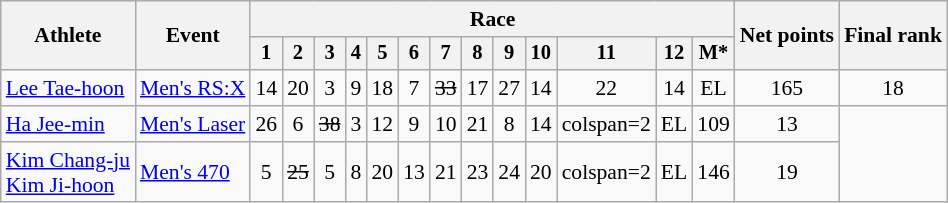<table class="wikitable" style="font-size:90%">
<tr>
<th rowspan="2">Athlete</th>
<th rowspan="2">Event</th>
<th colspan=13>Race</th>
<th rowspan=2>Net points</th>
<th rowspan=2>Final rank</th>
</tr>
<tr style="font-size:95%">
<th>1</th>
<th>2</th>
<th>3</th>
<th>4</th>
<th>5</th>
<th>6</th>
<th>7</th>
<th>8</th>
<th>9</th>
<th>10</th>
<th>11</th>
<th>12</th>
<th>M*</th>
</tr>
<tr align=center>
<td align=left><a href='#'>Lee Tae-hoon</a></td>
<td align=left><a href='#'>Men's RS:X</a></td>
<td>14</td>
<td>20</td>
<td>3</td>
<td>9</td>
<td>18</td>
<td>7</td>
<td><s>33</s></td>
<td>17</td>
<td>27</td>
<td>14</td>
<td>22</td>
<td>14</td>
<td>EL</td>
<td>165</td>
<td>18</td>
</tr>
<tr align=center>
<td align=left><a href='#'>Ha Jee-min</a></td>
<td align=left><a href='#'>Men's Laser</a></td>
<td>26</td>
<td>6</td>
<td><s>38</s></td>
<td>3</td>
<td>12</td>
<td>9</td>
<td>10</td>
<td>21</td>
<td>8</td>
<td>14</td>
<td>colspan=2 </td>
<td>EL</td>
<td>109</td>
<td>13</td>
</tr>
<tr align=center>
<td align=left><a href='#'>Kim Chang-ju</a><br><a href='#'>Kim Ji-hoon</a></td>
<td align=left><a href='#'>Men's 470</a></td>
<td>5</td>
<td><s>25</s></td>
<td>5</td>
<td>8</td>
<td>20</td>
<td>13</td>
<td>21</td>
<td>23</td>
<td>24</td>
<td>20</td>
<td>colspan=2 </td>
<td>EL</td>
<td>146</td>
<td>19</td>
</tr>
</table>
